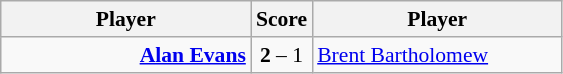<table class="wikitable" style="font-size:90%">
<tr>
<th width=160px>Player</th>
<th>Score</th>
<th width=160px>Player</th>
</tr>
<tr>
<td align=right> <strong><a href='#'>Alan Evans</a></strong></td>
<td align="center"><strong>2</strong> – 1</td>
<td><a href='#'>Brent Bartholomew</a> </td>
</tr>
</table>
